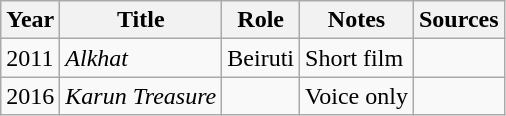<table class = "wikitable">
<tr>
<th>Year</th>
<th>Title</th>
<th>Role</th>
<th>Notes</th>
<th>Sources</th>
</tr>
<tr>
<td>2011</td>
<td><em>Alkhat</em></td>
<td>Beiruti</td>
<td>Short film</td>
<td></td>
</tr>
<tr>
<td>2016</td>
<td><em>Karun Treasure</em></td>
<td></td>
<td>Voice only</td>
<td></td>
</tr>
</table>
